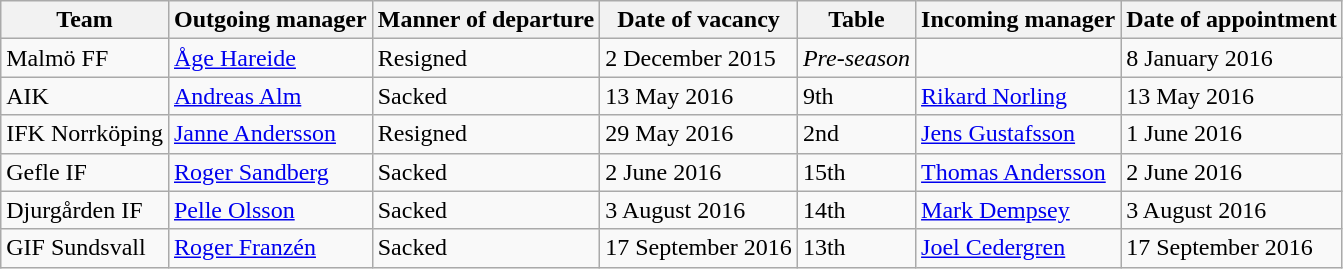<table class="wikitable">
<tr>
<th>Team</th>
<th>Outgoing manager</th>
<th>Manner of departure</th>
<th>Date of vacancy</th>
<th>Table</th>
<th>Incoming manager</th>
<th>Date of appointment</th>
</tr>
<tr>
<td>Malmö FF</td>
<td> <a href='#'>Åge Hareide</a></td>
<td>Resigned</td>
<td>2 December 2015</td>
<td><em>Pre-season</em></td>
<td> </td>
<td>8 January 2016</td>
</tr>
<tr>
<td>AIK</td>
<td> <a href='#'>Andreas Alm</a></td>
<td>Sacked</td>
<td>13 May 2016</td>
<td>9th</td>
<td> <a href='#'>Rikard Norling</a></td>
<td>13 May 2016</td>
</tr>
<tr>
<td>IFK Norrköping</td>
<td> <a href='#'>Janne Andersson</a></td>
<td>Resigned</td>
<td>29 May 2016</td>
<td>2nd</td>
<td> <a href='#'>Jens Gustafsson</a></td>
<td>1 June 2016</td>
</tr>
<tr>
<td>Gefle IF</td>
<td> <a href='#'>Roger Sandberg</a></td>
<td>Sacked</td>
<td>2 June 2016</td>
<td>15th</td>
<td> <a href='#'>Thomas Andersson</a></td>
<td>2 June 2016</td>
</tr>
<tr>
<td>Djurgården IF</td>
<td> <a href='#'>Pelle Olsson</a></td>
<td>Sacked</td>
<td>3 August 2016</td>
<td>14th</td>
<td> <a href='#'>Mark Dempsey</a></td>
<td>3 August 2016</td>
</tr>
<tr>
<td>GIF Sundsvall</td>
<td> <a href='#'>Roger Franzén</a></td>
<td>Sacked</td>
<td>17 September 2016</td>
<td>13th</td>
<td> <a href='#'>Joel Cedergren</a></td>
<td>17 September 2016</td>
</tr>
</table>
